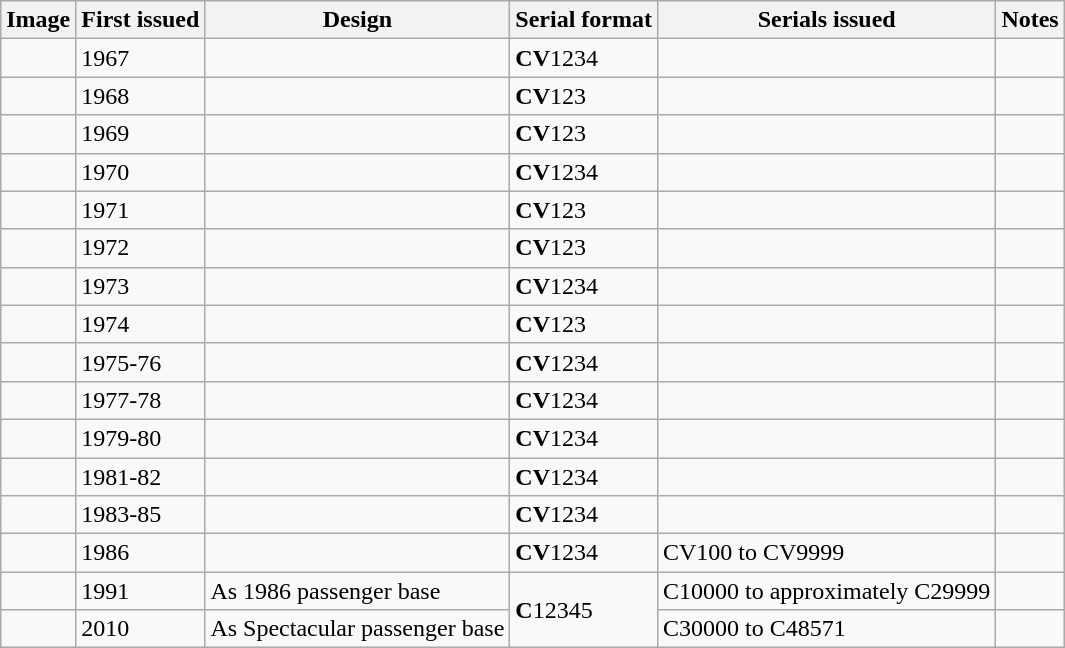<table class="wikitable">
<tr>
<th>Image</th>
<th>First issued</th>
<th>Design</th>
<th>Serial format</th>
<th>Serials issued</th>
<th>Notes</th>
</tr>
<tr>
<td></td>
<td>1967</td>
<td></td>
<td><strong>CV</strong>1234</td>
<td></td>
<td></td>
</tr>
<tr>
<td></td>
<td>1968</td>
<td></td>
<td><strong>CV</strong>123</td>
<td></td>
<td></td>
</tr>
<tr>
<td></td>
<td>1969</td>
<td></td>
<td><strong>CV</strong>123</td>
<td></td>
<td></td>
</tr>
<tr>
<td></td>
<td>1970</td>
<td></td>
<td><strong>CV</strong>1234</td>
<td></td>
<td></td>
</tr>
<tr>
<td></td>
<td>1971</td>
<td></td>
<td><strong>CV</strong>123</td>
<td></td>
<td></td>
</tr>
<tr>
<td></td>
<td>1972</td>
<td></td>
<td><strong>CV</strong>123</td>
<td></td>
<td></td>
</tr>
<tr>
<td></td>
<td>1973</td>
<td></td>
<td><strong>CV</strong>1234</td>
<td></td>
<td></td>
</tr>
<tr>
<td></td>
<td>1974</td>
<td></td>
<td><strong>CV</strong>123</td>
<td></td>
<td></td>
</tr>
<tr>
<td></td>
<td>1975-76</td>
<td></td>
<td><strong>CV</strong>1234</td>
<td></td>
<td></td>
</tr>
<tr>
<td></td>
<td>1977-78</td>
<td></td>
<td><strong>CV</strong>1234</td>
<td></td>
<td></td>
</tr>
<tr>
<td></td>
<td>1979-80</td>
<td></td>
<td><strong>CV</strong>1234</td>
<td></td>
<td></td>
</tr>
<tr>
<td></td>
<td>1981-82</td>
<td></td>
<td><strong>CV</strong>1234</td>
<td></td>
<td></td>
</tr>
<tr>
<td></td>
<td>1983-85</td>
<td></td>
<td><strong>CV</strong>1234</td>
<td></td>
<td></td>
</tr>
<tr>
<td></td>
<td>1986</td>
<td></td>
<td><strong>CV</strong>1234</td>
<td>CV100 to CV9999</td>
<td></td>
</tr>
<tr>
<td></td>
<td>1991</td>
<td>As 1986 passenger base</td>
<td rowspan="2"><strong>C</strong>12345</td>
<td>C10000 to approximately C29999</td>
<td></td>
</tr>
<tr>
<td></td>
<td>2010</td>
<td>As Spectacular passenger base</td>
<td>C30000 to C48571 </td>
<td></td>
</tr>
</table>
